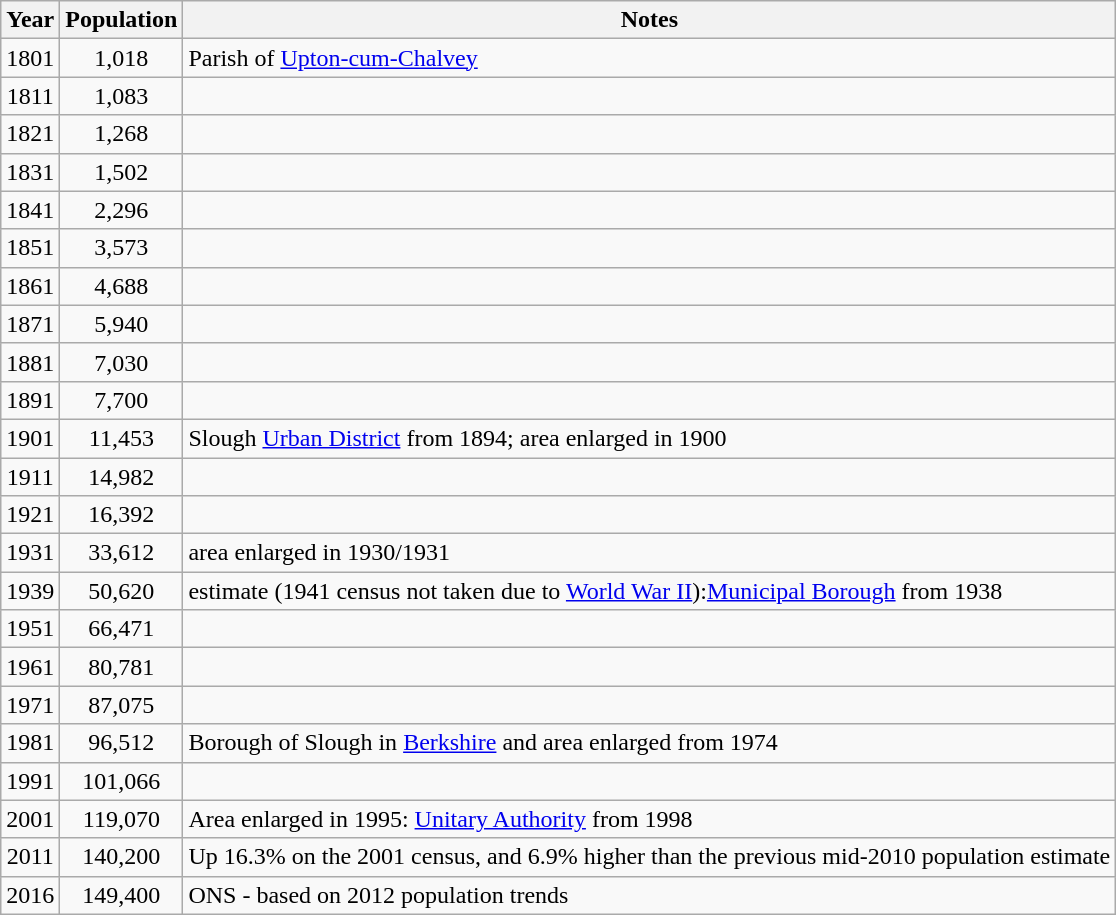<table class = "wikitable">
<tr>
<th>Year</th>
<th>Population</th>
<th>Notes</th>
</tr>
<tr>
<td align="center">1801</td>
<td align="center">1,018</td>
<td>Parish of <a href='#'>Upton-cum-Chalvey</a></td>
</tr>
<tr>
<td align="center">1811</td>
<td align="center">1,083</td>
<td></td>
</tr>
<tr>
<td align="center">1821</td>
<td align="center">1,268</td>
<td></td>
</tr>
<tr>
<td align="center">1831</td>
<td align="center">1,502</td>
<td></td>
</tr>
<tr>
<td align="center">1841</td>
<td align="center">2,296</td>
<td></td>
</tr>
<tr>
<td align="center">1851</td>
<td align="center">3,573</td>
<td></td>
</tr>
<tr>
<td align="center">1861</td>
<td align="center">4,688</td>
<td></td>
</tr>
<tr>
<td align="center">1871</td>
<td align="center">5,940</td>
<td></td>
</tr>
<tr>
<td align="center">1881</td>
<td align="center">7,030</td>
<td></td>
</tr>
<tr>
<td align="center">1891</td>
<td align="center">7,700</td>
<td></td>
</tr>
<tr>
<td align="center">1901</td>
<td align="center">11,453</td>
<td>Slough <a href='#'>Urban District</a> from 1894; area enlarged in 1900</td>
</tr>
<tr>
<td align="center">1911</td>
<td align="center">14,982</td>
<td></td>
</tr>
<tr>
<td align="center">1921</td>
<td align="center">16,392</td>
<td></td>
</tr>
<tr>
<td align="center">1931</td>
<td align="center">33,612</td>
<td>area enlarged in 1930/1931</td>
</tr>
<tr>
<td align="center">1939</td>
<td align="center">50,620</td>
<td>estimate (1941 census not taken due to <a href='#'>World War II</a>):<a href='#'>Municipal Borough</a> from 1938</td>
</tr>
<tr>
<td align="center">1951</td>
<td align="center">66,471</td>
<td></td>
</tr>
<tr>
<td align="center">1961</td>
<td align="center">80,781</td>
<td></td>
</tr>
<tr>
<td align="center">1971</td>
<td align="center">87,075</td>
<td></td>
</tr>
<tr>
<td align="center">1981</td>
<td align="center">96,512</td>
<td>Borough of Slough in <a href='#'>Berkshire</a> and area enlarged from 1974</td>
</tr>
<tr>
<td align="center">1991</td>
<td align="center">101,066</td>
<td></td>
</tr>
<tr>
<td align="center">2001</td>
<td align="center">119,070</td>
<td>Area enlarged in 1995: <a href='#'>Unitary Authority</a> from 1998</td>
</tr>
<tr>
<td align="center">2011</td>
<td align="center">140,200</td>
<td>Up 16.3% on the 2001 census, and 6.9% higher than the previous mid-2010 population estimate</td>
</tr>
<tr>
<td align="center">2016</td>
<td align="center">149,400</td>
<td>ONS - based on 2012 population trends</td>
</tr>
</table>
